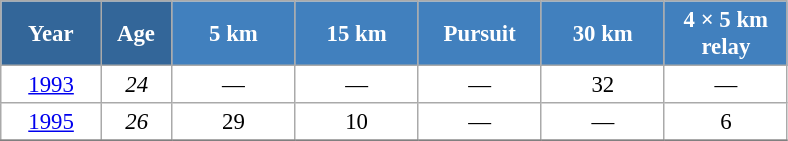<table class="wikitable" style="font-size:95%; text-align:center; border:grey solid 1px; border-collapse:collapse; background:#ffffff;">
<tr>
<th style="background-color:#369; color:white; width:60px;"> Year </th>
<th style="background-color:#369; color:white; width:40px;"> Age </th>
<th style="background-color:#4180be; color:white; width:75px;"> 5 km </th>
<th style="background-color:#4180be; color:white; width:75px;"> 15 km </th>
<th style="background-color:#4180be; color:white; width:75px;"> Pursuit </th>
<th style="background-color:#4180be; color:white; width:75px;"> 30 km </th>
<th style="background-color:#4180be; color:white; width:75px;"> 4 × 5 km <br> relay </th>
</tr>
<tr>
<td><a href='#'>1993</a></td>
<td><em>24</em></td>
<td>—</td>
<td>—</td>
<td>—</td>
<td>32</td>
<td>—</td>
</tr>
<tr>
<td><a href='#'>1995</a></td>
<td><em>26</em></td>
<td>29</td>
<td>10</td>
<td>—</td>
<td>—</td>
<td>6</td>
</tr>
<tr>
</tr>
</table>
